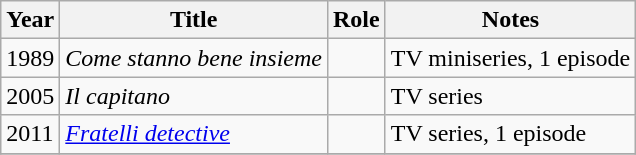<table class="wikitable plainrowheaders sortable">
<tr>
<th scope="col">Year</th>
<th scope="col">Title</th>
<th scope="col">Role</th>
<th scope="col">Notes</th>
</tr>
<tr>
<td>1989</td>
<td><em>Come stanno bene insieme</em></td>
<td></td>
<td>TV miniseries, 1 episode</td>
</tr>
<tr>
<td>2005</td>
<td><em>Il capitano</em></td>
<td></td>
<td>TV series</td>
</tr>
<tr>
<td>2011</td>
<td><em><a href='#'>Fratelli detective</a></em></td>
<td></td>
<td>TV series, 1 episode</td>
</tr>
<tr>
</tr>
</table>
